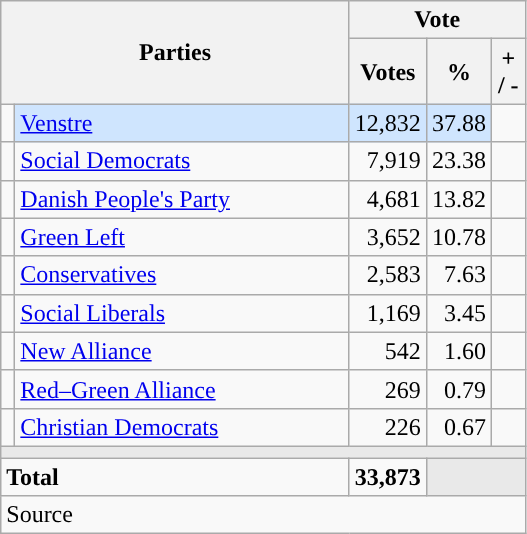<table class="wikitable" style="text-align:right;">
<tr>
<th style="text-align:centre;" rowspan="2" colspan="2" width="225">Parties</th>
<th colspan="3">Vote</th>
</tr>
<tr>
<th width="15">Votes</th>
<th width="15">%</th>
<th width="15">+ / -</th>
</tr>
<tr>
<td width="2" style="color:inherit;background:"></td>
<td bgcolor=#cfe5fe  align="left"><a href='#'>Venstre</a></td>
<td bgcolor=#cfe5fe>12,832</td>
<td bgcolor=#cfe5fe>37.88</td>
<td></td>
</tr>
<tr>
<td width="2" style="color:inherit;background:"></td>
<td align="left"><a href='#'>Social Democrats</a></td>
<td>7,919</td>
<td>23.38</td>
<td></td>
</tr>
<tr>
<td width="2" style="color:inherit;background:"></td>
<td align="left"><a href='#'>Danish People's Party</a></td>
<td>4,681</td>
<td>13.82</td>
<td></td>
</tr>
<tr>
<td width="2" style="color:inherit;background:"></td>
<td align="left"><a href='#'>Green Left</a></td>
<td>3,652</td>
<td>10.78</td>
<td></td>
</tr>
<tr>
<td width="2" style="color:inherit;background:"></td>
<td align="left"><a href='#'>Conservatives</a></td>
<td>2,583</td>
<td>7.63</td>
<td></td>
</tr>
<tr>
<td width="2" style="color:inherit;background:"></td>
<td align="left"><a href='#'>Social Liberals</a></td>
<td>1,169</td>
<td>3.45</td>
<td></td>
</tr>
<tr>
<td width="2" style="color:inherit;background:"></td>
<td align="left"><a href='#'>New Alliance</a></td>
<td>542</td>
<td>1.60</td>
<td></td>
</tr>
<tr>
<td width="2" style="color:inherit;background:"></td>
<td align="left"><a href='#'>Red–Green Alliance</a></td>
<td>269</td>
<td>0.79</td>
<td></td>
</tr>
<tr>
<td width="2" style="color:inherit;background:"></td>
<td align="left"><a href='#'>Christian Democrats</a></td>
<td>226</td>
<td>0.67</td>
<td></td>
</tr>
<tr>
<td colspan="7" bgcolor="#E9E9E9"></td>
</tr>
<tr>
<td align="left" colspan="2"><strong>Total</strong></td>
<td><strong>33,873</strong></td>
<td bgcolor="#E9E9E9" colspan="2"></td>
</tr>
<tr>
<td align="left" colspan="6">Source</td>
</tr>
</table>
